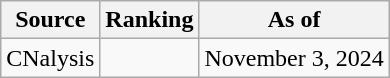<table class="wikitable" style="text-align:center">
<tr>
<th>Source</th>
<th>Ranking</th>
<th>As of</th>
</tr>
<tr>
<td align=left>CNalysis</td>
<td></td>
<td>November 3, 2024</td>
</tr>
</table>
